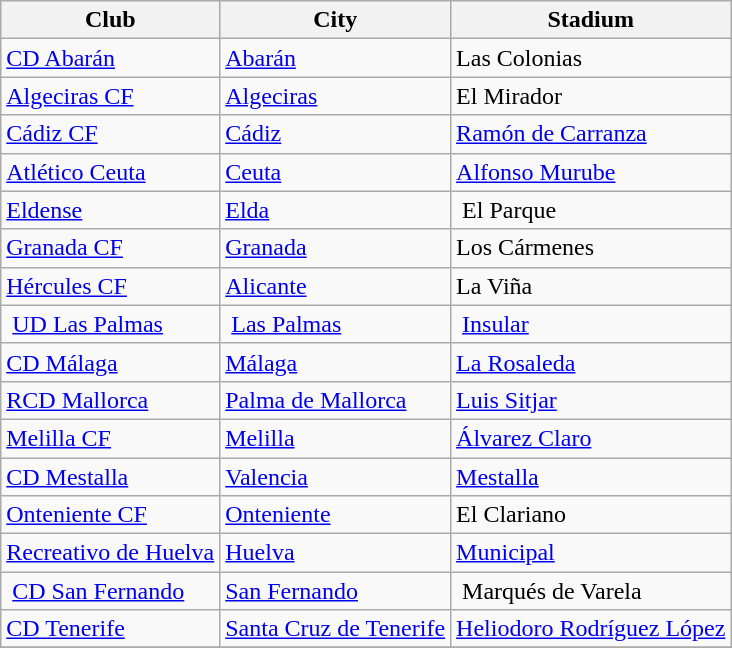<table class="wikitable sortable" style="text-align: left;">
<tr>
<th>Club</th>
<th>City</th>
<th>Stadium</th>
</tr>
<tr>
<td><a href='#'>CD Abarán</a></td>
<td><a href='#'>Abarán</a></td>
<td>Las Colonias</td>
</tr>
<tr>
<td><a href='#'>Algeciras CF</a></td>
<td><a href='#'>Algeciras</a></td>
<td>El Mirador</td>
</tr>
<tr>
<td><a href='#'>Cádiz CF</a></td>
<td><a href='#'>Cádiz</a></td>
<td><a href='#'>Ramón de Carranza</a></td>
</tr>
<tr>
<td><a href='#'>Atlético Ceuta</a></td>
<td><a href='#'>Ceuta</a></td>
<td><a href='#'>Alfonso Murube</a></td>
</tr>
<tr>
<td><a href='#'>Eldense</a></td>
<td><a href='#'>Elda</a></td>
<td> El Parque</td>
</tr>
<tr>
<td><a href='#'>Granada CF</a></td>
<td><a href='#'>Granada</a></td>
<td>Los Cármenes</td>
</tr>
<tr>
<td><a href='#'>Hércules CF</a></td>
<td><a href='#'>Alicante</a></td>
<td>La Viña</td>
</tr>
<tr>
<td> <a href='#'>UD Las Palmas</a></td>
<td> <a href='#'>Las Palmas</a></td>
<td> <a href='#'>Insular</a></td>
</tr>
<tr>
<td><a href='#'>CD Málaga</a></td>
<td><a href='#'>Málaga</a></td>
<td><a href='#'>La Rosaleda</a></td>
</tr>
<tr>
<td><a href='#'>RCD Mallorca</a></td>
<td><a href='#'>Palma de Mallorca</a></td>
<td><a href='#'>Luis Sitjar</a></td>
</tr>
<tr>
<td><a href='#'>Melilla CF</a></td>
<td><a href='#'>Melilla</a></td>
<td><a href='#'>Álvarez Claro</a></td>
</tr>
<tr>
<td><a href='#'>CD Mestalla</a></td>
<td><a href='#'>Valencia</a></td>
<td><a href='#'>Mestalla</a></td>
</tr>
<tr>
<td><a href='#'>Onteniente CF</a></td>
<td><a href='#'>Onteniente</a></td>
<td>El Clariano</td>
</tr>
<tr>
<td><a href='#'>Recreativo de Huelva</a></td>
<td><a href='#'>Huelva</a></td>
<td><a href='#'>Municipal</a></td>
</tr>
<tr>
<td> <a href='#'>CD San Fernando</a></td>
<td><a href='#'>San Fernando</a></td>
<td> Marqués de Varela</td>
</tr>
<tr>
<td><a href='#'>CD Tenerife</a></td>
<td><a href='#'>Santa Cruz de Tenerife</a></td>
<td><a href='#'>Heliodoro Rodríguez López</a></td>
</tr>
<tr>
</tr>
</table>
